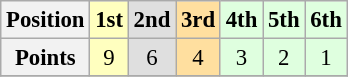<table class="wikitable" style="font-size: 95%; text-align: center">
<tr style="font-weight: bold">
<th>Position</th>
<td style="background: #ffffbf">1st</td>
<td style="background: #dfdfdf">2nd</td>
<td style="background: #ffdf9f">3rd</td>
<td style="background: #dfffdf">4th</td>
<td style="background: #dfffdf">5th</td>
<td style="background: #dfffdf">6th</td>
</tr>
<tr>
<th>Points</th>
<td style="background: #ffffbf">9</td>
<td style="background: #dfdfdf">6</td>
<td style="background: #ffdf9f">4</td>
<td style="background: #dfffdf">3</td>
<td style="background: #dfffdf">2</td>
<td style="background: #dfffdf">1</td>
</tr>
<tr>
</tr>
</table>
